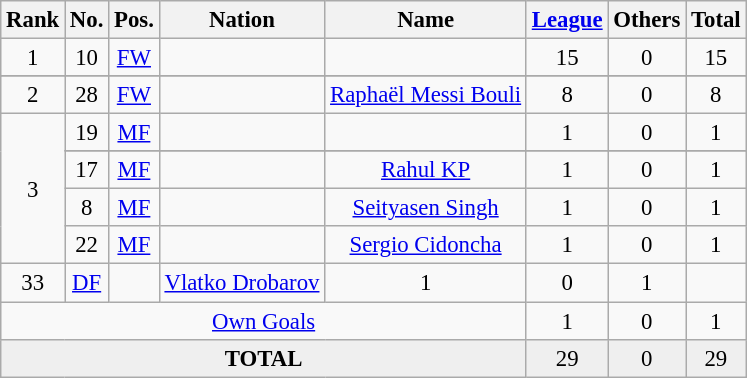<table class="wikitable sortable" style="font-size: 95%; text-align: center;">
<tr>
<th>Rank</th>
<th>No.</th>
<th>Pos.</th>
<th>Nation</th>
<th>Name</th>
<th><a href='#'>League</a></th>
<th>Others</th>
<th>Total</th>
</tr>
<tr>
<td>1</td>
<td>10</td>
<td><a href='#'>FW</a></td>
<td></td>
<td></td>
<td>15</td>
<td>0</td>
<td>15</td>
</tr>
<tr bgcolor="#efefef">
</tr>
<tr>
<td>2</td>
<td>28</td>
<td><a href='#'>FW</a></td>
<td></td>
<td><a href='#'>Raphaël Messi Bouli</a></td>
<td>8</td>
<td>0</td>
<td>8</td>
</tr>
<tr>
<td rowspan=5>3</td>
<td>19</td>
<td><a href='#'>MF</a></td>
<td></td>
<td></td>
<td>1</td>
<td>0</td>
<td>1</td>
</tr>
<tr bgcolor="#efefef">
</tr>
<tr>
<td>17</td>
<td><a href='#'>MF</a></td>
<td></td>
<td><a href='#'>Rahul KP</a></td>
<td>1</td>
<td>0</td>
<td>1</td>
</tr>
<tr>
<td>8</td>
<td><a href='#'>MF</a></td>
<td></td>
<td><a href='#'>Seityasen Singh</a></td>
<td>1</td>
<td>0</td>
<td>1</td>
</tr>
<tr>
<td>22</td>
<td><a href='#'>MF</a></td>
<td></td>
<td><a href='#'>Sergio Cidoncha</a></td>
<td>1</td>
<td>0</td>
<td>1</td>
</tr>
<tr>
<td>33</td>
<td><a href='#'>DF</a></td>
<td></td>
<td><a href='#'>Vlatko Drobarov</a></td>
<td>1</td>
<td>0</td>
<td>1</td>
</tr>
<tr>
<td colspan=5 align=center><a href='#'>Own Goals</a></td>
<td>1</td>
<td>0</td>
<td>1</td>
</tr>
<tr bgcolor="#efefef">
<td colspan=5><strong>TOTAL</strong></td>
<td>29</td>
<td>0</td>
<td>29</td>
</tr>
</table>
